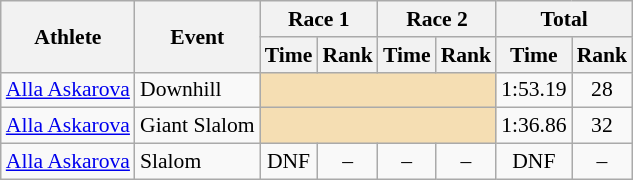<table class="wikitable" style="font-size:90%">
<tr>
<th rowspan="2">Athlete</th>
<th rowspan="2">Event</th>
<th colspan="2">Race 1</th>
<th colspan="2">Race 2</th>
<th colspan="2">Total</th>
</tr>
<tr>
<th>Time</th>
<th>Rank</th>
<th>Time</th>
<th>Rank</th>
<th>Time</th>
<th>Rank</th>
</tr>
<tr>
<td><a href='#'>Alla Askarova</a></td>
<td>Downhill</td>
<td colspan="4" bgcolor="wheat"></td>
<td align="center">1:53.19</td>
<td align="center">28</td>
</tr>
<tr>
<td><a href='#'>Alla Askarova</a></td>
<td>Giant Slalom</td>
<td colspan="4" bgcolor="wheat"></td>
<td align="center">1:36.86</td>
<td align="center">32</td>
</tr>
<tr>
<td><a href='#'>Alla Askarova</a></td>
<td>Slalom</td>
<td align="center">DNF</td>
<td align="center">–</td>
<td align="center">–</td>
<td align="center">–</td>
<td align="center">DNF</td>
<td align="center">–</td>
</tr>
</table>
